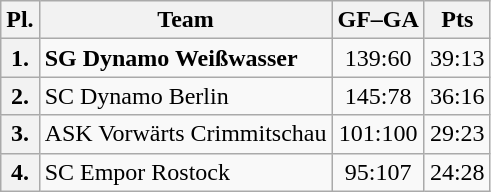<table class="wikitable">
<tr>
<th>Pl.</th>
<th>Team</th>
<th>GF–GA</th>
<th>Pts</th>
</tr>
<tr>
<th>1.</th>
<td><strong>SG Dynamo Weißwasser</strong></td>
<td align="center">139:60</td>
<td align="center">39:13</td>
</tr>
<tr>
<th>2.</th>
<td>SC Dynamo Berlin</td>
<td align="center">145:78</td>
<td align="center">36:16</td>
</tr>
<tr>
<th>3.</th>
<td>ASK Vorwärts Crimmitschau</td>
<td align="center">101:100</td>
<td align="center">29:23</td>
</tr>
<tr>
<th>4.</th>
<td>SC Empor Rostock</td>
<td align="center">95:107</td>
<td align="center">24:28</td>
</tr>
</table>
